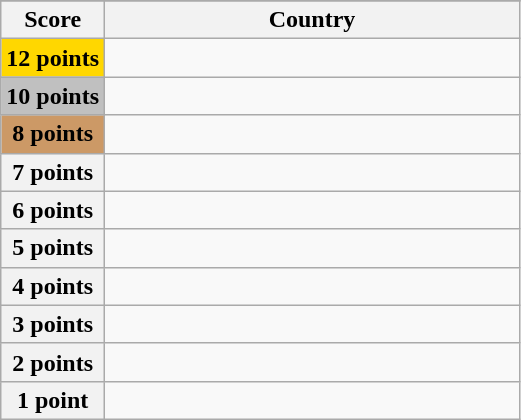<table class="wikitable">
<tr>
</tr>
<tr>
<th scope="col" width="20%">Score</th>
<th scope="col">Country</th>
</tr>
<tr>
<th scope="row" style="background:gold">12 points</th>
<td></td>
</tr>
<tr>
<th scope="row" style="background:silver">10 points</th>
<td></td>
</tr>
<tr>
<th scope="row" style="background:#CC9966">8 points</th>
<td></td>
</tr>
<tr>
<th scope="row">7 points</th>
<td></td>
</tr>
<tr>
<th scope="row">6 points</th>
<td></td>
</tr>
<tr>
<th scope="row">5 points</th>
<td></td>
</tr>
<tr>
<th scope="row">4 points</th>
<td></td>
</tr>
<tr>
<th scope="row">3 points</th>
<td></td>
</tr>
<tr>
<th scope="row">2 points</th>
<td></td>
</tr>
<tr>
<th scope="row">1 point</th>
<td></td>
</tr>
</table>
